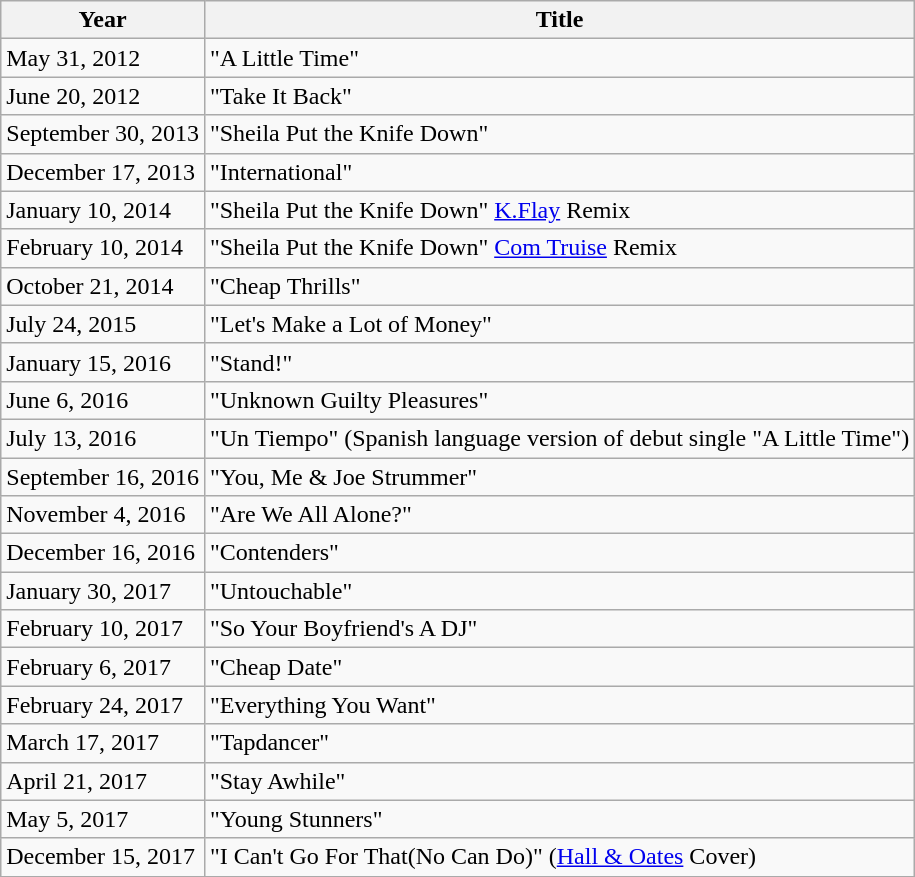<table class="wikitable">
<tr>
<th>Year</th>
<th>Title</th>
</tr>
<tr>
<td>May 31, 2012</td>
<td>"A Little Time"</td>
</tr>
<tr>
<td>June 20, 2012</td>
<td>"Take It Back"</td>
</tr>
<tr>
<td>September 30, 2013</td>
<td>"Sheila Put the Knife Down"</td>
</tr>
<tr>
<td>December 17, 2013</td>
<td>"International"</td>
</tr>
<tr>
<td>January 10, 2014</td>
<td>"Sheila Put the Knife Down" <a href='#'>K.Flay</a> Remix</td>
</tr>
<tr>
<td>February 10, 2014</td>
<td>"Sheila Put the Knife Down" <a href='#'>Com Truise</a> Remix</td>
</tr>
<tr>
<td>October 21, 2014</td>
<td>"Cheap Thrills"</td>
</tr>
<tr>
<td>July 24, 2015</td>
<td>"Let's Make a Lot of Money"</td>
</tr>
<tr>
<td>January 15, 2016</td>
<td>"Stand!" </td>
</tr>
<tr>
<td>June 6, 2016</td>
<td>"Unknown Guilty Pleasures" </td>
</tr>
<tr>
<td>July 13, 2016</td>
<td>"Un Tiempo" (Spanish language version of debut single "A Little Time") </td>
</tr>
<tr>
<td>September 16, 2016</td>
<td>"You, Me & Joe Strummer" </td>
</tr>
<tr>
<td>November 4, 2016</td>
<td>"Are We All Alone?" </td>
</tr>
<tr>
<td>December 16, 2016</td>
<td>"Contenders" </td>
</tr>
<tr>
<td>January 30, 2017</td>
<td>"Untouchable" </td>
</tr>
<tr>
<td>February 10, 2017</td>
<td>"So Your Boyfriend's A DJ" </td>
</tr>
<tr>
<td>February 6, 2017</td>
<td>"Cheap Date" </td>
</tr>
<tr>
<td>February 24, 2017</td>
<td>"Everything You Want" </td>
</tr>
<tr>
<td>March 17, 2017</td>
<td>"Tapdancer" </td>
</tr>
<tr>
<td>April 21, 2017</td>
<td>"Stay Awhile" </td>
</tr>
<tr>
<td>May 5, 2017</td>
<td>"Young Stunners" </td>
</tr>
<tr>
<td>December 15, 2017</td>
<td>"I Can't Go For That(No Can Do)" (<a href='#'>Hall & Oates</a> Cover)</td>
</tr>
<tr>
</tr>
</table>
